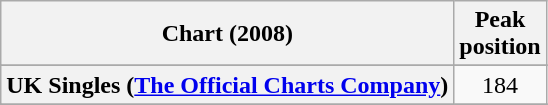<table class="wikitable sortable plainrowheaders" style="text-align:center;">
<tr>
<th scope="col">Chart (2008)</th>
<th scope="col">Peak<br>position</th>
</tr>
<tr>
</tr>
<tr>
</tr>
<tr>
</tr>
<tr>
<th scope="row">UK Singles (<a href='#'>The Official Charts Company</a>)</th>
<td>184</td>
</tr>
<tr>
</tr>
<tr>
</tr>
<tr>
</tr>
<tr>
</tr>
<tr>
</tr>
</table>
